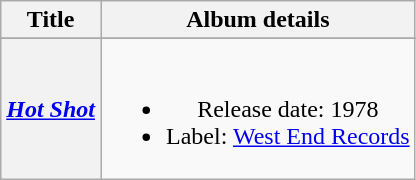<table class="wikitable plainrowheaders" style="text-align:center;">
<tr>
<th>Title</th>
<th>Album details</th>
</tr>
<tr style="font-size:smaller;">
</tr>
<tr>
<th scope="row"><em><a href='#'>Hot Shot</a></em></th>
<td><br><ul><li>Release date: 1978</li><li>Label: <a href='#'>West End Records</a></li></ul></td>
</tr>
</table>
